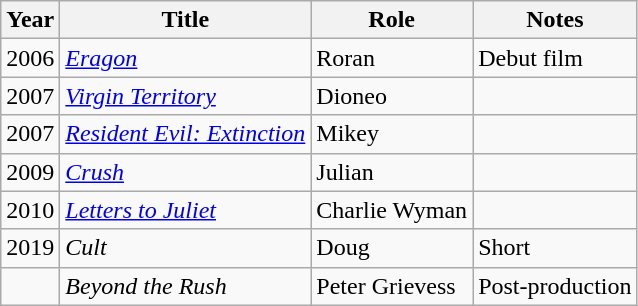<table class="wikitable">
<tr>
<th>Year</th>
<th>Title</th>
<th>Role</th>
<th>Notes</th>
</tr>
<tr>
<td>2006</td>
<td><em><a href='#'>Eragon</a></em></td>
<td>Roran</td>
<td>Debut film</td>
</tr>
<tr>
<td>2007</td>
<td><em><a href='#'>Virgin Territory</a></em></td>
<td>Dioneo</td>
<td></td>
</tr>
<tr>
<td>2007</td>
<td><em><a href='#'>Resident Evil: Extinction</a></em></td>
<td>Mikey</td>
<td></td>
</tr>
<tr>
<td>2009</td>
<td><em><a href='#'>Crush</a></em></td>
<td>Julian</td>
<td></td>
</tr>
<tr>
<td>2010</td>
<td><em><a href='#'>Letters to Juliet</a></em></td>
<td>Charlie Wyman</td>
<td></td>
</tr>
<tr>
<td>2019</td>
<td><em>Cult</em></td>
<td>Doug</td>
<td>Short</td>
</tr>
<tr>
<td></td>
<td><em>Beyond the Rush</em></td>
<td>Peter Grievess</td>
<td>Post-production</td>
</tr>
</table>
